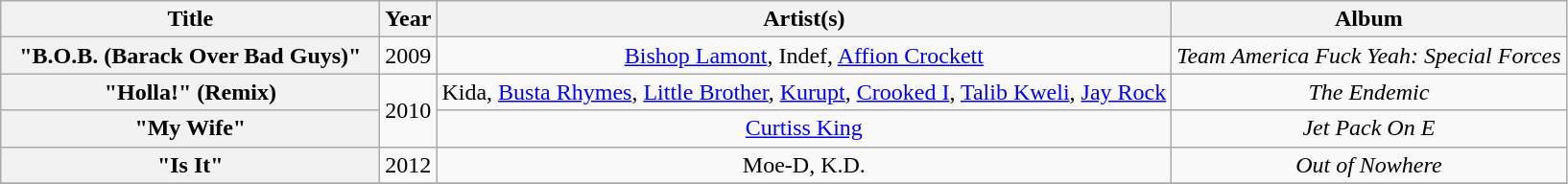<table class="wikitable plainrowheaders" style="text-align:center;">
<tr>
<th scope="col" style="width:16em;">Title</th>
<th scope="col">Year</th>
<th scope="col">Artist(s)</th>
<th scope="col">Album</th>
</tr>
<tr>
<th scope="row">"B.O.B. (Barack Over Bad Guys)"</th>
<td>2009</td>
<td><a href='#'>Bishop Lamont</a>, Indef, <a href='#'>Affion Crockett</a></td>
<td><em>Team America Fuck Yeah: Special Forces</em></td>
</tr>
<tr>
<th scope="row">"Holla!" (Remix)</th>
<td rowspan="2">2010</td>
<td>Kida, <a href='#'>Busta Rhymes</a>, <a href='#'>Little Brother</a>, <a href='#'>Kurupt</a>, <a href='#'>Crooked I</a>, <a href='#'>Talib Kweli</a>, <a href='#'>Jay Rock</a></td>
<td><em>The Endemic</em></td>
</tr>
<tr>
<th scope="row">"My Wife"</th>
<td><a href='#'>Curtiss King</a></td>
<td><em>Jet Pack On E</em></td>
</tr>
<tr>
<th scope="row">"Is It"</th>
<td>2012</td>
<td>Moe-D, K.D.</td>
<td><em>Out of Nowhere</em></td>
</tr>
<tr>
</tr>
</table>
